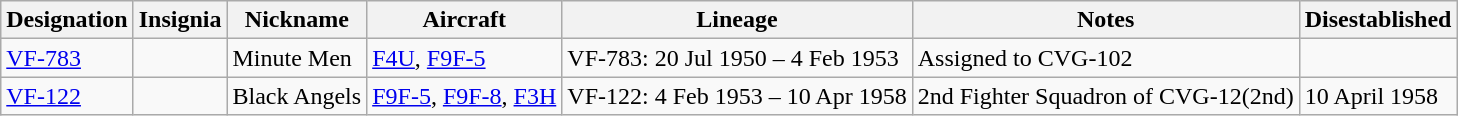<table class="wikitable">
<tr>
<th>Designation</th>
<th>Insignia</th>
<th>Nickname</th>
<th>Aircraft</th>
<th>Lineage</th>
<th>Notes</th>
<th>Disestablished</th>
</tr>
<tr>
<td><a href='#'>VF-783</a></td>
<td></td>
<td>Minute Men</td>
<td><a href='#'>F4U</a>, <a href='#'>F9F-5</a></td>
<td>VF-783: 20 Jul 1950 – 4 Feb 1953</td>
<td>Assigned to CVG-102</td>
</tr>
<tr>
<td><a href='#'>VF-122</a></td>
<td></td>
<td>Black Angels</td>
<td><a href='#'>F9F-5</a>, <a href='#'>F9F-8</a>, <a href='#'>F3H</a></td>
<td style="white-space: nowrap;">VF-122: 4 Feb 1953 – 10 Apr 1958</td>
<td>2nd Fighter Squadron of CVG-12(2nd)</td>
<td>10 April 1958</td>
</tr>
</table>
